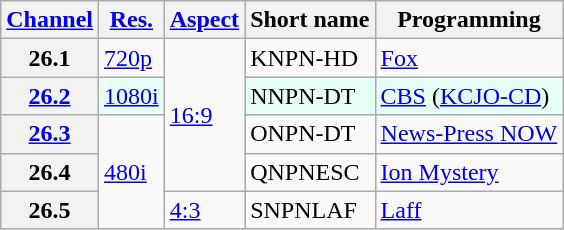<table class="wikitable">
<tr>
<th><a href='#'>Channel</a></th>
<th><a href='#'>Res.</a></th>
<th><a href='#'>Aspect</a></th>
<th>Short name</th>
<th>Programming</th>
</tr>
<tr>
<th scope = "row">26.1</th>
<td><a href='#'>720p</a></td>
<td rowspan="4"><a href='#'>16:9</a></td>
<td>KNPN-HD</td>
<td><a href='#'>Fox</a></td>
</tr>
<tr style="background-color: #E6FFF7;">
<th scope = "row"><a href='#'>26.2</a></th>
<td><a href='#'>1080i</a></td>
<td>NNPN-DT</td>
<td><a href='#'>CBS</a> (<a href='#'>KCJO-CD</a>)</td>
</tr>
<tr>
<th scope = "row"><a href='#'>26.3</a></th>
<td rowspan=3><a href='#'>480i</a></td>
<td>ONPN-DT</td>
<td><a href='#'>News-Press NOW</a></td>
</tr>
<tr>
<th scope = "row">26.4</th>
<td>QNPNESC</td>
<td><a href='#'>Ion Mystery</a></td>
</tr>
<tr>
<th scope = "row">26.5</th>
<td><a href='#'>4:3</a></td>
<td>SNPNLAF</td>
<td><a href='#'>Laff</a></td>
</tr>
</table>
